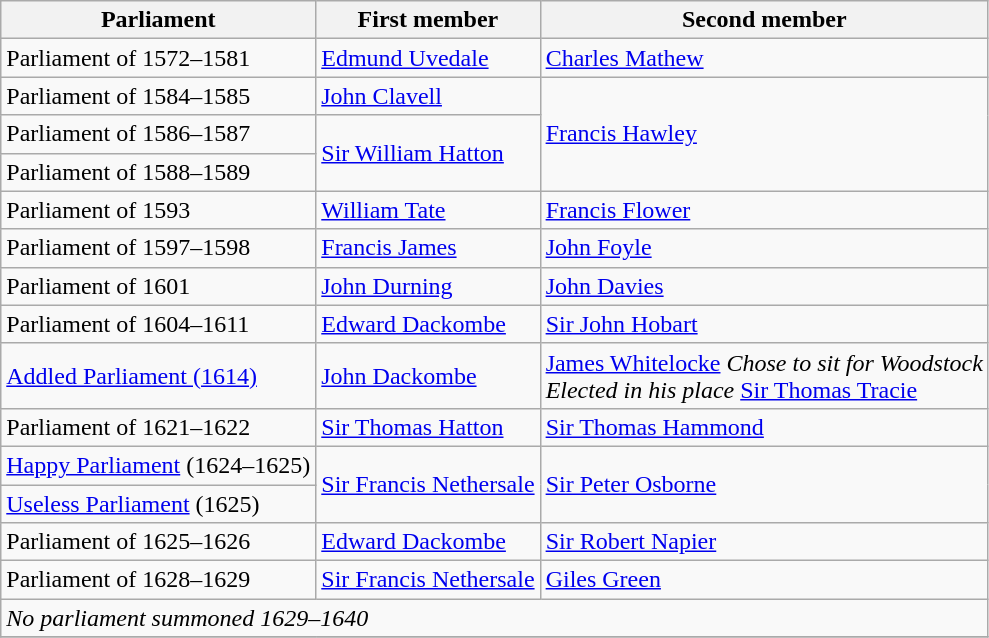<table class="wikitable">
<tr>
<th>Parliament</th>
<th>First member</th>
<th>Second member</th>
</tr>
<tr>
<td>Parliament of 1572–1581</td>
<td><a href='#'>Edmund Uvedale</a></td>
<td><a href='#'>Charles Mathew</a></td>
</tr>
<tr>
<td>Parliament of 1584–1585</td>
<td><a href='#'>John Clavell</a></td>
<td rowspan="3"><a href='#'>Francis Hawley</a></td>
</tr>
<tr>
<td>Parliament of 1586–1587</td>
<td rowspan="2"><a href='#'>Sir William Hatton</a></td>
</tr>
<tr>
<td>Parliament of 1588–1589</td>
</tr>
<tr>
<td>Parliament of 1593</td>
<td><a href='#'>William Tate</a></td>
<td><a href='#'>Francis Flower</a></td>
</tr>
<tr>
<td>Parliament of 1597–1598</td>
<td><a href='#'>Francis James</a></td>
<td><a href='#'>John Foyle</a></td>
</tr>
<tr>
<td>Parliament of 1601</td>
<td><a href='#'>John Durning</a></td>
<td><a href='#'>John Davies</a></td>
</tr>
<tr>
<td>Parliament of 1604–1611</td>
<td><a href='#'>Edward Dackombe</a></td>
<td><a href='#'>Sir John Hobart</a></td>
</tr>
<tr>
<td><a href='#'>Addled Parliament (1614)</a></td>
<td><a href='#'>John Dackombe</a></td>
<td><a href='#'>James Whitelocke</a> <em>Chose to sit for Woodstock</em><br><em>Elected in his place </em><a href='#'>Sir Thomas Tracie</a></td>
</tr>
<tr>
<td>Parliament of 1621–1622</td>
<td><a href='#'>Sir Thomas Hatton</a></td>
<td><a href='#'>Sir Thomas Hammond</a></td>
</tr>
<tr>
<td><a href='#'>Happy Parliament</a> (1624–1625)</td>
<td rowspan="2"><a href='#'>Sir Francis Nethersale</a></td>
<td rowspan="2"><a href='#'>Sir Peter Osborne</a></td>
</tr>
<tr>
<td><a href='#'>Useless Parliament</a>  (1625)</td>
</tr>
<tr>
<td>Parliament of 1625–1626</td>
<td><a href='#'>Edward Dackombe</a></td>
<td><a href='#'>Sir Robert Napier</a></td>
</tr>
<tr>
<td>Parliament of 1628–1629</td>
<td><a href='#'>Sir Francis Nethersale</a></td>
<td><a href='#'>Giles Green</a></td>
</tr>
<tr>
<td colspan="4"><em>No parliament summoned 1629–1640</em></td>
</tr>
<tr>
</tr>
</table>
